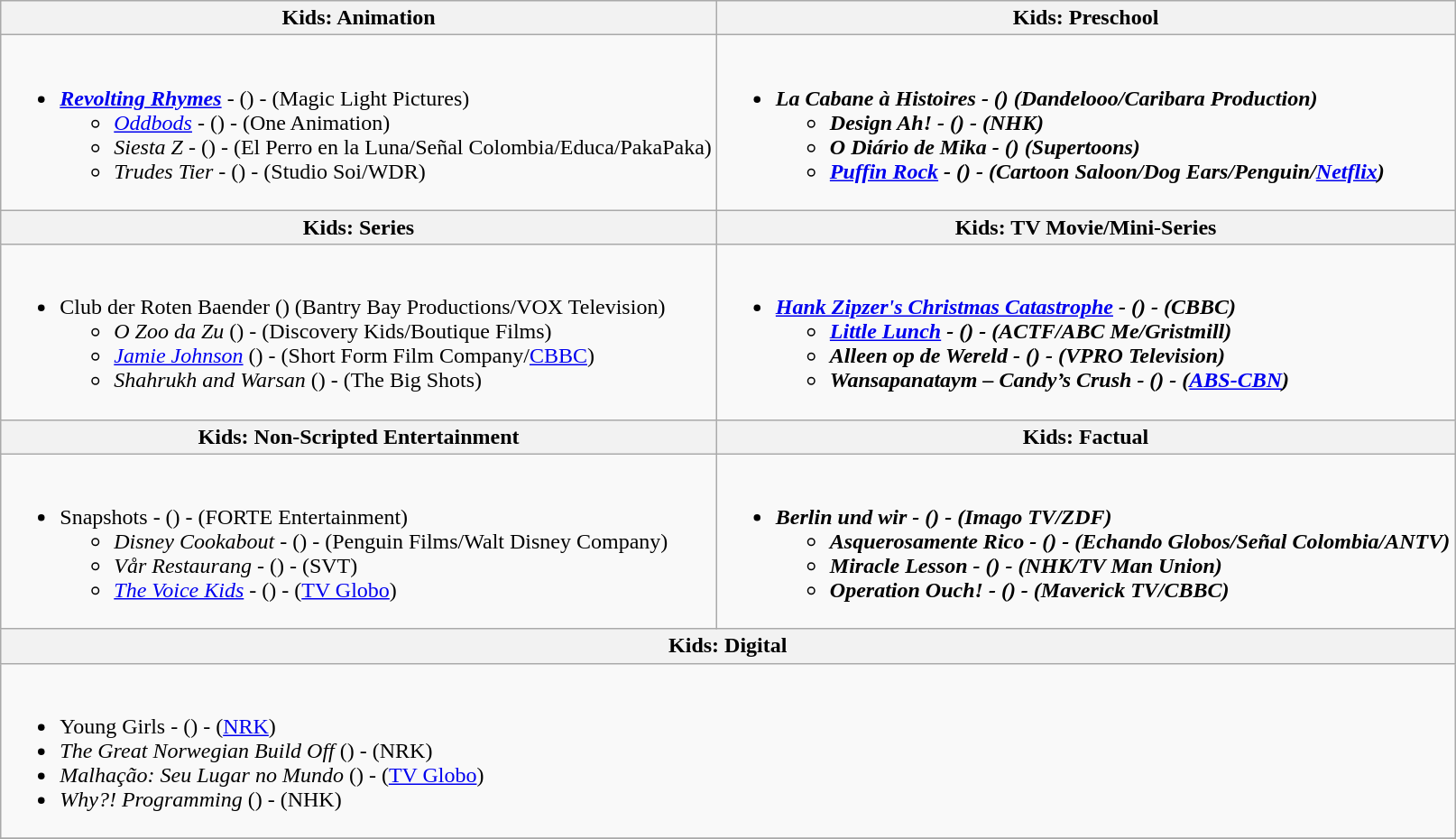<table class="wikitable">
<tr>
<th style:"width:50%">Kids: Animation</th>
<th style:"width:50%">Kids: Preschool</th>
</tr>
<tr>
<td valign="top"><br><ul><li><strong><em><a href='#'>Revolting Rhymes</a></em></strong> - () - (Magic Light Pictures)<ul><li><em><a href='#'>Oddbods</a></em> - () - (One Animation)</li><li><em>Siesta Z</em> - () - (El Perro en la Luna/Señal Colombia/Educa/PakaPaka)</li><li><em>Trudes Tier</em> - () - (Studio Soi/WDR)</li></ul></li></ul></td>
<td valign="top"><br><ul><li><strong><em>La Cabane à Histoires<em> - () (Dandelooo/Caribara Production)<strong><ul><li></em>Design Ah!<em> - () - (NHK)</li><li></em>O Diário de Mika<em> - () (Supertoons)</li><li></em><a href='#'>Puffin Rock</a><em> - () - (Cartoon Saloon/Dog Ears/Penguin/<a href='#'>Netflix</a>)</li></ul></li></ul></td>
</tr>
<tr>
<th style:"width:50%">Kids: Series</th>
<th style:"width:50%">Kids: TV Movie/Mini-Series</th>
</tr>
<tr>
<td valign="top"><br><ul><li></em></strong>Club der Roten Baender</em> () (Bantry Bay Productions/VOX Television)</strong><ul><li><em>O Zoo da Zu</em> () - (Discovery Kids/Boutique Films)</li><li><em><a href='#'>Jamie Johnson</a></em> () - (Short Form Film Company/<a href='#'>CBBC</a>)</li><li><em>Shahrukh and Warsan</em> () - (The Big Shots)</li></ul></li></ul></td>
<td valign="top"><br><ul><li><strong><em><a href='#'>Hank Zipzer's Christmas Catastrophe</a><em> - () - (CBBC)<strong><ul><li></em><a href='#'>Little Lunch</a><em> - () - (ACTF/ABC Me/Gristmill)</li><li></em>Alleen op de Wereld<em> - () - (VPRO Television)</li><li></em>Wansapanataym – Candy’s Crush<em> - () - (<a href='#'>ABS-CBN</a>)</li></ul></li></ul></td>
</tr>
<tr>
<th style:"width:50%">Kids: Non-Scripted Entertainment</th>
<th style:"width:50%">Kids: Factual</th>
</tr>
<tr>
<td valign="top"><br><ul><li></em></strong>Snapshots</em> - () - (FORTE Entertainment)</strong><ul><li><em>Disney Cookabout</em> - () - (Penguin Films/Walt Disney Company)</li><li><em>Vår Restaurang</em> - () - (SVT)</li><li><em><a href='#'>The Voice Kids</a></em> - () - (<a href='#'>TV Globo</a>)</li></ul></li></ul></td>
<td valign="top"><br><ul><li><strong><em>Berlin und wir<em> - () - (Imago TV/ZDF)<strong><ul><li></em>Asquerosamente Rico<em> - () - (Echando Globos/Señal Colombia/ANTV)</li><li></em>Miracle Lesson<em> - () - (NHK/TV Man Union)</li><li></em>Operation Ouch!<em> - () - (Maverick TV/CBBC)</li></ul></li></ul></td>
</tr>
<tr>
<th colspan="2";"width:50%">Kids: Digital</th>
</tr>
<tr>
<td colspan="2" style="vertical-align:top;"><br><ul><li></em></strong>Young Girls</em> - () - (<a href='#'>NRK</a>)</strong></li><li><em>The Great Norwegian Build Off</em> () - (NRK)</li><li><em>Malhação: Seu Lugar no Mundo</em> () - (<a href='#'>TV Globo</a>)</li><li><em>Why?! Programming</em> () - (NHK)</li></ul></td>
</tr>
<tr>
</tr>
</table>
